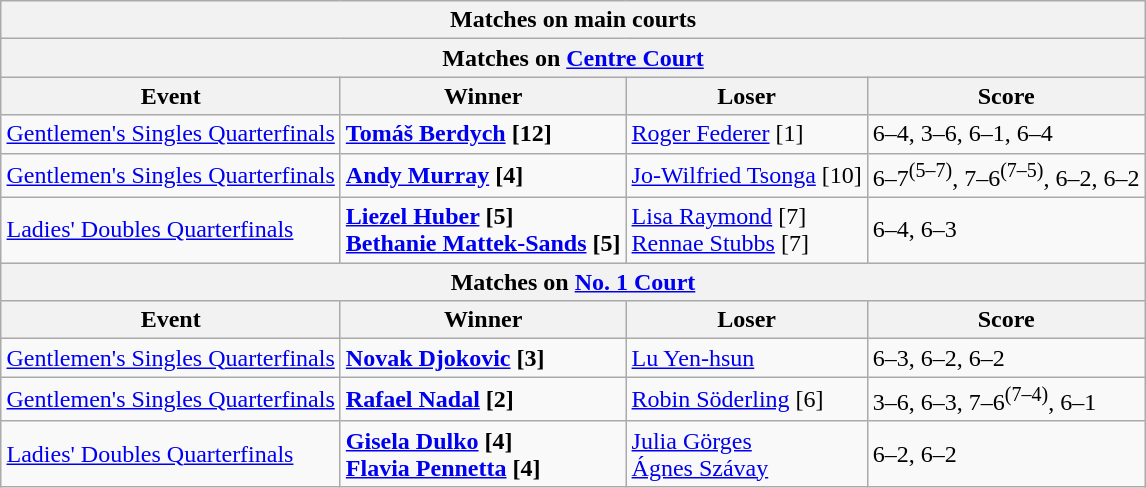<table class="wikitable collapsible uncollapsed" style="margin:auto;">
<tr>
<th colspan="4" style="white-space:nowrap;">Matches on main courts</th>
</tr>
<tr>
<th colspan="4">Matches on <a href='#'>Centre Court</a></th>
</tr>
<tr>
<th>Event</th>
<th>Winner</th>
<th>Loser</th>
<th>Score</th>
</tr>
<tr>
<td><a href='#'>Gentlemen's Singles Quarterfinals</a></td>
<td> <strong><a href='#'>Tomáš Berdych</a> [12]</strong></td>
<td> <a href='#'>Roger Federer</a> [1]</td>
<td>6–4, 3–6, 6–1, 6–4</td>
</tr>
<tr>
<td><a href='#'>Gentlemen's Singles Quarterfinals</a></td>
<td> <strong><a href='#'>Andy Murray</a> [4]</strong></td>
<td> <a href='#'>Jo-Wilfried Tsonga</a> [10]</td>
<td>6–7<sup>(5–7)</sup>, 7–6<sup>(7–5)</sup>, 6–2, 6–2</td>
</tr>
<tr>
<td><a href='#'>Ladies' Doubles Quarterfinals</a></td>
<td> <strong><a href='#'>Liezel Huber</a> [5]</strong><br> <strong><a href='#'>Bethanie Mattek-Sands</a> [5]</strong></td>
<td> <a href='#'>Lisa Raymond</a> [7]<br> <a href='#'>Rennae Stubbs</a> [7]</td>
<td>6–4, 6–3</td>
</tr>
<tr>
<th colspan="4">Matches on <a href='#'>No. 1 Court</a></th>
</tr>
<tr>
<th>Event</th>
<th>Winner</th>
<th>Loser</th>
<th>Score</th>
</tr>
<tr>
<td><a href='#'>Gentlemen's Singles Quarterfinals</a></td>
<td> <strong><a href='#'>Novak Djokovic</a> [3]</strong></td>
<td> <a href='#'>Lu Yen-hsun</a></td>
<td>6–3, 6–2, 6–2</td>
</tr>
<tr>
<td><a href='#'>Gentlemen's Singles Quarterfinals</a></td>
<td> <strong><a href='#'>Rafael Nadal</a> [2]</strong></td>
<td> <a href='#'>Robin Söderling</a> [6]</td>
<td>3–6, 6–3, 7–6<sup>(7–4)</sup>, 6–1</td>
</tr>
<tr>
<td><a href='#'>Ladies' Doubles Quarterfinals</a></td>
<td> <strong><a href='#'>Gisela Dulko</a> [4]</strong><br> <strong><a href='#'>Flavia Pennetta</a> [4]</strong></td>
<td> <a href='#'>Julia Görges</a><br> <a href='#'>Ágnes Szávay</a></td>
<td>6–2, 6–2</td>
</tr>
</table>
